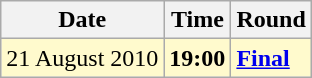<table class="wikitable">
<tr>
<th>Date</th>
<th>Time</th>
<th>Round</th>
</tr>
<tr style=background:lemonchiffon>
<td>21 August 2010</td>
<td><strong>19:00</strong></td>
<td><strong><a href='#'>Final</a></strong></td>
</tr>
</table>
